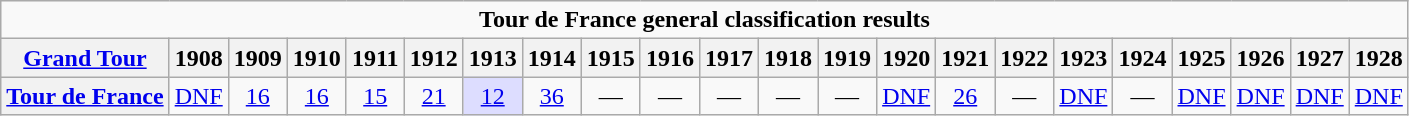<table class="wikitable sortable plainrowheaders">
<tr>
<td colspan="22" align="center"><strong>Tour de France general classification results</strong></td>
</tr>
<tr>
<th scope="col"><a href='#'>Grand Tour</a></th>
<th scope="col">1908</th>
<th scope="col">1909</th>
<th scope="col">1910</th>
<th scope="col">1911</th>
<th scope="col">1912</th>
<th scope="col">1913</th>
<th scope="col">1914</th>
<th scope="col">1915</th>
<th scope="col">1916</th>
<th scope="col">1917</th>
<th scope="col">1918</th>
<th scope="col">1919</th>
<th scope="col">1920</th>
<th scope="col">1921</th>
<th scope="col">1922</th>
<th scope="col">1923</th>
<th scope="col">1924</th>
<th scope="col">1925</th>
<th scope="col">1926</th>
<th scope="col">1927</th>
<th scope="col">1928</th>
</tr>
<tr style="text-align:center;">
<th scope="row"> <a href='#'>Tour de France</a></th>
<td><a href='#'>DNF</a></td>
<td><a href='#'>16</a></td>
<td><a href='#'>16</a></td>
<td><a href='#'>15</a></td>
<td><a href='#'>21</a></td>
<td style="background:#ddf;"><a href='#'>12</a></td>
<td><a href='#'>36</a></td>
<td>—</td>
<td>—</td>
<td>—</td>
<td>—</td>
<td>—</td>
<td><a href='#'>DNF</a></td>
<td><a href='#'>26</a></td>
<td>—</td>
<td><a href='#'>DNF</a></td>
<td>—</td>
<td><a href='#'>DNF</a></td>
<td><a href='#'>DNF</a></td>
<td><a href='#'>DNF</a></td>
<td><a href='#'>DNF</a></td>
</tr>
</table>
